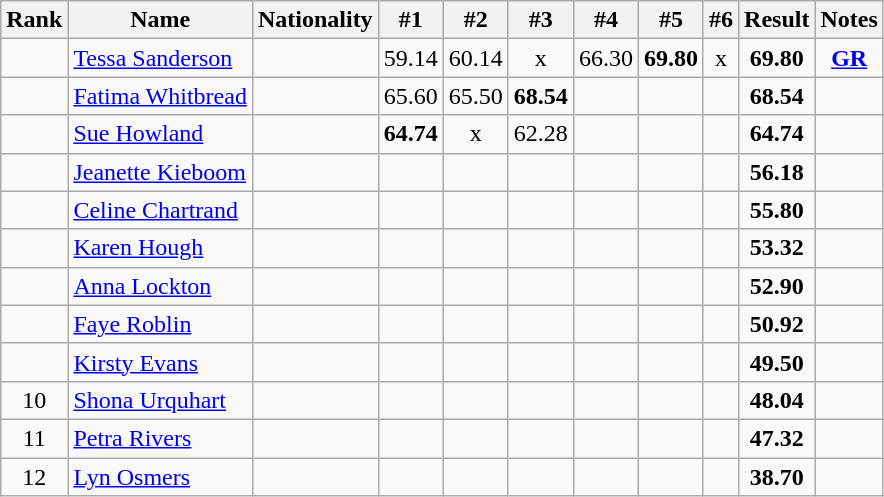<table class="wikitable sortable" style=" text-align:center">
<tr>
<th>Rank</th>
<th>Name</th>
<th>Nationality</th>
<th>#1</th>
<th>#2</th>
<th>#3</th>
<th>#4</th>
<th>#5</th>
<th>#6</th>
<th>Result</th>
<th>Notes</th>
</tr>
<tr>
<td></td>
<td align=left><a href='#'>Tessa Sanderson</a></td>
<td align=left></td>
<td>59.14</td>
<td>60.14</td>
<td>x</td>
<td>66.30</td>
<td><strong>69.80</strong></td>
<td>x</td>
<td><strong>69.80</strong></td>
<td><strong><a href='#'>GR</a></strong></td>
</tr>
<tr>
<td></td>
<td align=left><a href='#'>Fatima Whitbread</a></td>
<td align=left></td>
<td>65.60</td>
<td>65.50</td>
<td><strong>68.54</strong></td>
<td></td>
<td></td>
<td></td>
<td><strong>68.54</strong></td>
<td></td>
</tr>
<tr>
<td></td>
<td align=left><a href='#'>Sue Howland</a></td>
<td align=left></td>
<td><strong>64.74</strong></td>
<td>x</td>
<td>62.28</td>
<td></td>
<td></td>
<td></td>
<td><strong>64.74</strong></td>
<td></td>
</tr>
<tr>
<td></td>
<td align=left><a href='#'>Jeanette Kieboom</a></td>
<td align=left></td>
<td></td>
<td></td>
<td></td>
<td></td>
<td></td>
<td></td>
<td><strong>56.18</strong></td>
<td></td>
</tr>
<tr>
<td></td>
<td align=left><a href='#'>Celine Chartrand</a></td>
<td align=left></td>
<td></td>
<td></td>
<td></td>
<td></td>
<td></td>
<td></td>
<td><strong>55.80</strong></td>
<td></td>
</tr>
<tr>
<td></td>
<td align=left><a href='#'>Karen Hough</a></td>
<td align=left></td>
<td></td>
<td></td>
<td></td>
<td></td>
<td></td>
<td></td>
<td><strong>53.32</strong></td>
<td></td>
</tr>
<tr>
<td></td>
<td align=left><a href='#'>Anna Lockton</a></td>
<td align=left></td>
<td></td>
<td></td>
<td></td>
<td></td>
<td></td>
<td></td>
<td><strong>52.90</strong></td>
<td></td>
</tr>
<tr>
<td></td>
<td align=left><a href='#'>Faye Roblin</a></td>
<td align=left></td>
<td></td>
<td></td>
<td></td>
<td></td>
<td></td>
<td></td>
<td><strong>50.92</strong></td>
<td></td>
</tr>
<tr>
<td></td>
<td align=left><a href='#'>Kirsty Evans</a></td>
<td align=left></td>
<td></td>
<td></td>
<td></td>
<td></td>
<td></td>
<td></td>
<td><strong>49.50</strong></td>
<td></td>
</tr>
<tr>
<td>10</td>
<td align=left><a href='#'>Shona Urquhart</a></td>
<td align=left></td>
<td></td>
<td></td>
<td></td>
<td></td>
<td></td>
<td></td>
<td><strong>48.04</strong></td>
<td></td>
</tr>
<tr>
<td>11</td>
<td align=left><a href='#'>Petra Rivers</a></td>
<td align=left></td>
<td></td>
<td></td>
<td></td>
<td></td>
<td></td>
<td></td>
<td><strong>47.32</strong></td>
<td></td>
</tr>
<tr>
<td>12</td>
<td align=left><a href='#'>Lyn Osmers</a></td>
<td align=left></td>
<td></td>
<td></td>
<td></td>
<td></td>
<td></td>
<td></td>
<td><strong>38.70</strong></td>
<td></td>
</tr>
</table>
